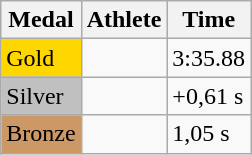<table class="wikitable">
<tr>
<th>Medal</th>
<th>Athlete</th>
<th>Time</th>
</tr>
<tr>
<td bgcolor="gold">Gold</td>
<td></td>
<td>3:35.88</td>
</tr>
<tr>
<td bgcolor="silver">Silver</td>
<td></td>
<td>+0,61 s</td>
</tr>
<tr>
<td bgcolor="CC9966">Bronze</td>
<td></td>
<td>1,05 s</td>
</tr>
</table>
